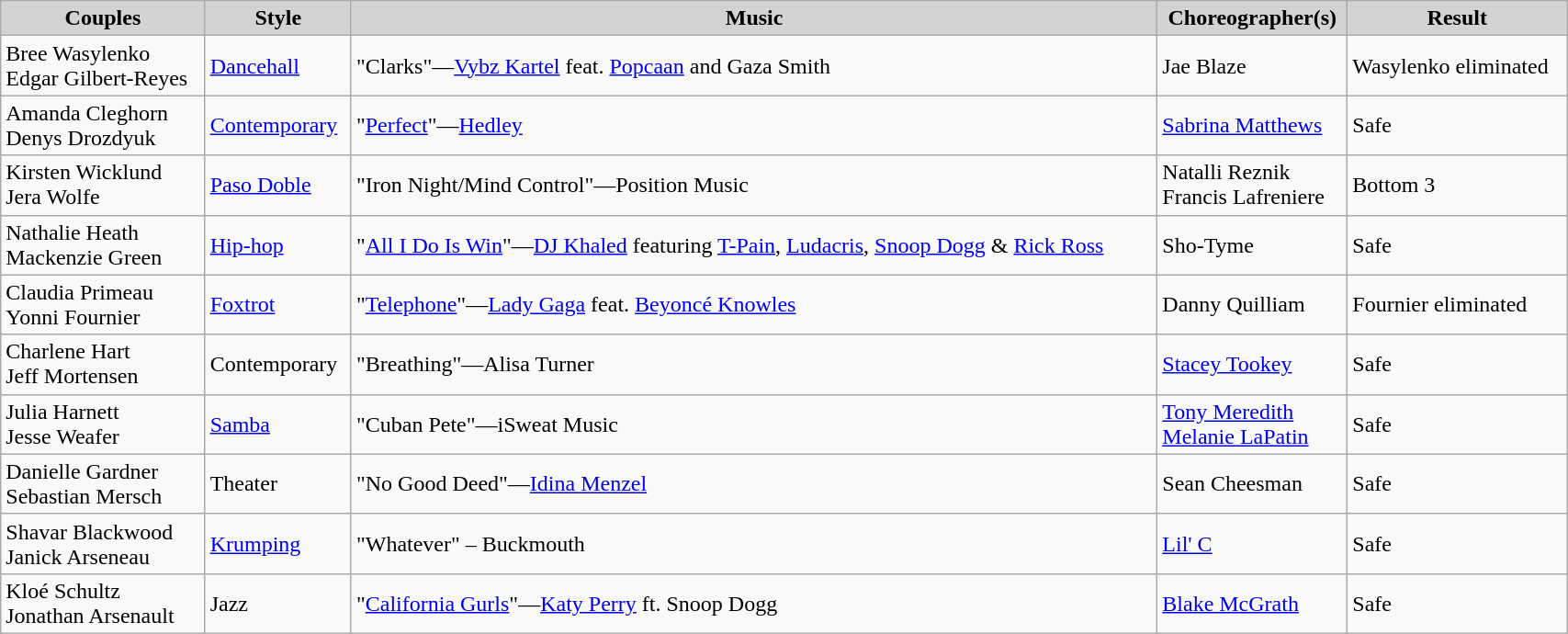<table class="wikitable" width="90%">
<tr bgcolor="lightgrey">
<td align="center"><strong>Couples</strong></td>
<td align="center"><strong>Style</strong></td>
<td align="center"><strong>Music</strong></td>
<td align="center"><strong>Choreographer(s)</strong></td>
<td align="center"><strong>Result</strong></td>
</tr>
<tr>
<td>Bree Wasylenko<br>Edgar Gilbert-Reyes</td>
<td><a href='#'>Dancehall</a></td>
<td>"Clarks"—<a href='#'>Vybz Kartel</a> feat. <a href='#'>Popcaan</a> and Gaza Smith</td>
<td>Jae Blaze</td>
<td>Wasylenko eliminated</td>
</tr>
<tr>
<td>Amanda Cleghorn<br>Denys Drozdyuk</td>
<td><a href='#'>Contemporary</a></td>
<td>"<a href='#'>Perfect</a>"—<a href='#'>Hedley</a></td>
<td><a href='#'>Sabrina Matthews</a></td>
<td>Safe</td>
</tr>
<tr>
<td>Kirsten Wicklund<br>Jera Wolfe</td>
<td><a href='#'>Paso Doble</a></td>
<td>"Iron Night/Mind Control"—Position Music</td>
<td>Natalli Reznik<br>Francis Lafreniere</td>
<td>Bottom 3</td>
</tr>
<tr>
<td>Nathalie Heath<br>Mackenzie Green</td>
<td><a href='#'>Hip-hop</a></td>
<td>"<a href='#'>All I Do Is Win</a>"—<a href='#'>DJ Khaled</a> featuring <a href='#'>T-Pain</a>, <a href='#'>Ludacris</a>, <a href='#'>Snoop Dogg</a> & <a href='#'>Rick Ross</a></td>
<td>Sho-Tyme</td>
<td>Safe</td>
</tr>
<tr>
<td>Claudia Primeau<br>Yonni Fournier</td>
<td><a href='#'>Foxtrot</a></td>
<td>"<a href='#'>Telephone</a>"—<a href='#'>Lady Gaga</a> feat. <a href='#'>Beyoncé Knowles</a></td>
<td>Danny Quilliam</td>
<td>Fournier eliminated</td>
</tr>
<tr>
<td>Charlene Hart<br>Jeff Mortensen</td>
<td>Contemporary</td>
<td>"Breathing"—Alisa Turner</td>
<td><a href='#'>Stacey Tookey</a></td>
<td>Safe</td>
</tr>
<tr>
<td>Julia Harnett<br>Jesse Weafer</td>
<td><a href='#'>Samba</a></td>
<td>"Cuban Pete"—iSweat Music</td>
<td><a href='#'>Tony Meredith</a><br><a href='#'>Melanie LaPatin</a></td>
<td>Safe</td>
</tr>
<tr>
<td>Danielle Gardner<br>Sebastian Mersch</td>
<td>Theater</td>
<td>"No Good Deed"—<a href='#'>Idina Menzel</a></td>
<td>Sean Cheesman</td>
<td>Safe</td>
</tr>
<tr>
<td>Shavar Blackwood<br>Janick Arseneau</td>
<td><a href='#'>Krumping</a></td>
<td>"Whatever" – Buckmouth</td>
<td><a href='#'>Lil' C</a></td>
<td>Safe</td>
</tr>
<tr>
<td>Kloé Schultz<br>Jonathan Arsenault</td>
<td>Jazz</td>
<td>"<a href='#'>California Gurls</a>"—<a href='#'>Katy Perry</a> ft. Snoop Dogg</td>
<td><a href='#'>Blake McGrath</a></td>
<td>Safe</td>
</tr>
</table>
